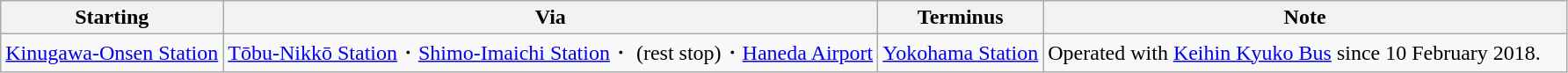<table class="wikitable">
<tr>
<th>Starting</th>
<th>Via</th>
<th>Terminus</th>
<th>Note</th>
</tr>
<tr>
<td><a href='#'>Kinugawa-Onsen Station</a></td>
<td><a href='#'>Tōbu-Nikkō Station</a>・<a href='#'>Shimo-Imaichi Station</a>・ (rest stop)・<a href='#'>Haneda Airport</a></td>
<td><a href='#'>Yokohama Station</a></td>
<td>Operated with <a href='#'>Keihin Kyuko Bus</a> since 10 February 2018.　</td>
</tr>
</table>
